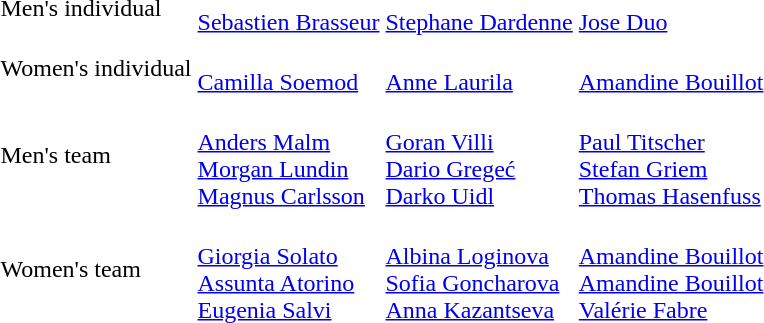<table>
<tr>
<td>Men's individual</td>
<td> <br> <a href='#'>Sebastien Brasseur</a></td>
<td> <br> <a href='#'>Stephane Dardenne</a></td>
<td> <br> <a href='#'>Jose Duo</a></td>
</tr>
<tr>
<td>Women's individual</td>
<td> <br> <a href='#'>Camilla Soemod</a></td>
<td> <br> <a href='#'>Anne Laurila</a></td>
<td> <br> <a href='#'>Amandine Bouillot</a></td>
</tr>
<tr>
<td>Men's team</td>
<td> <br> <a href='#'>Anders Malm</a> <br> <a href='#'>Morgan Lundin</a> <br> <a href='#'>Magnus Carlsson</a></td>
<td> <br> <a href='#'>Goran Villi</a> <br> <a href='#'>Dario Gregeć</a> <br> <a href='#'>Darko Uidl</a></td>
<td> <br> <a href='#'>Paul Titscher</a> <br> <a href='#'>Stefan Griem</a> <br> <a href='#'>Thomas Hasenfuss</a></td>
</tr>
<tr>
<td>Women's team</td>
<td> <br> <a href='#'>Giorgia Solato</a> <br> <a href='#'>Assunta Atorino</a> <br> <a href='#'>Eugenia Salvi</a></td>
<td> <br> <a href='#'>Albina Loginova</a> <br> <a href='#'>Sofia Goncharova</a> <br> <a href='#'>Anna Kazantseva</a></td>
<td> <br> <a href='#'>Amandine Bouillot</a> <br> <a href='#'>Amandine Bouillot</a> <br> <a href='#'>Valérie Fabre</a></td>
</tr>
</table>
